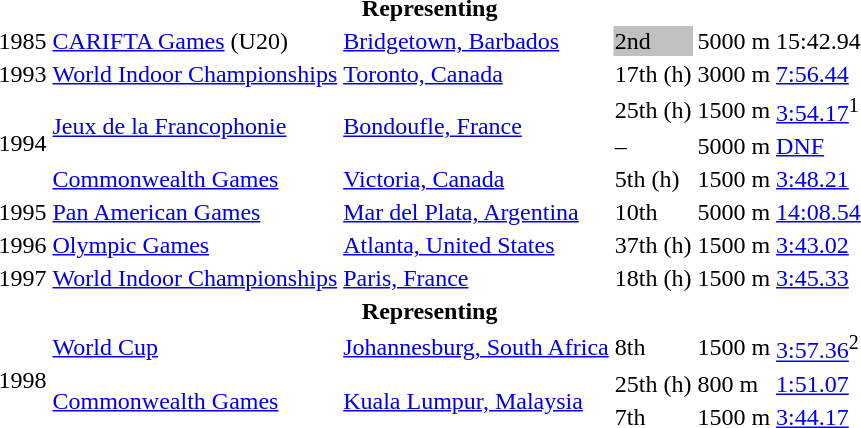<table>
<tr>
<th colspan="6">Representing </th>
</tr>
<tr>
<td>1985</td>
<td><a href='#'>CARIFTA Games</a> (U20)</td>
<td><a href='#'>Bridgetown, Barbados</a></td>
<td bgcolor=silver>2nd</td>
<td>5000 m</td>
<td>15:42.94</td>
</tr>
<tr>
<td>1993</td>
<td><a href='#'>World Indoor Championships</a></td>
<td><a href='#'>Toronto, Canada</a></td>
<td>17th (h)</td>
<td>3000 m</td>
<td><a href='#'>7:56.44</a></td>
</tr>
<tr>
<td rowspan=3>1994</td>
<td rowspan=2><a href='#'>Jeux de la Francophonie</a></td>
<td rowspan=2><a href='#'>Bondoufle, France</a></td>
<td>25th (h)</td>
<td>1500 m</td>
<td><a href='#'>3:54.17</a><sup>1</sup></td>
</tr>
<tr>
<td>–</td>
<td>5000 m</td>
<td><a href='#'>DNF</a></td>
</tr>
<tr>
<td><a href='#'>Commonwealth Games</a></td>
<td><a href='#'>Victoria, Canada</a></td>
<td>5th (h)</td>
<td>1500 m</td>
<td><a href='#'>3:48.21</a></td>
</tr>
<tr>
<td>1995</td>
<td><a href='#'>Pan American Games</a></td>
<td><a href='#'>Mar del Plata, Argentina</a></td>
<td>10th</td>
<td>5000 m</td>
<td><a href='#'>14:08.54</a></td>
</tr>
<tr>
<td>1996</td>
<td><a href='#'>Olympic Games</a></td>
<td><a href='#'>Atlanta, United States</a></td>
<td>37th (h)</td>
<td>1500 m</td>
<td><a href='#'>3:43.02</a></td>
</tr>
<tr>
<td>1997</td>
<td><a href='#'>World Indoor Championships</a></td>
<td><a href='#'>Paris, France</a></td>
<td>18th (h)</td>
<td>1500 m</td>
<td><a href='#'>3:45.33</a></td>
</tr>
<tr>
<th colspan="6">Representing </th>
</tr>
<tr>
<td rowspan=3>1998</td>
<td><a href='#'>World Cup</a></td>
<td><a href='#'>Johannesburg, South Africa</a></td>
<td>8th</td>
<td>1500 m</td>
<td><a href='#'>3:57.36</a><sup>2</sup></td>
</tr>
<tr>
<td rowspan=2><a href='#'>Commonwealth Games</a></td>
<td rowspan=2><a href='#'>Kuala Lumpur, Malaysia</a></td>
<td>25th (h)</td>
<td>800 m</td>
<td><a href='#'>1:51.07</a></td>
</tr>
<tr>
<td>7th</td>
<td>1500 m</td>
<td><a href='#'>3:44.17</a></td>
</tr>
</table>
